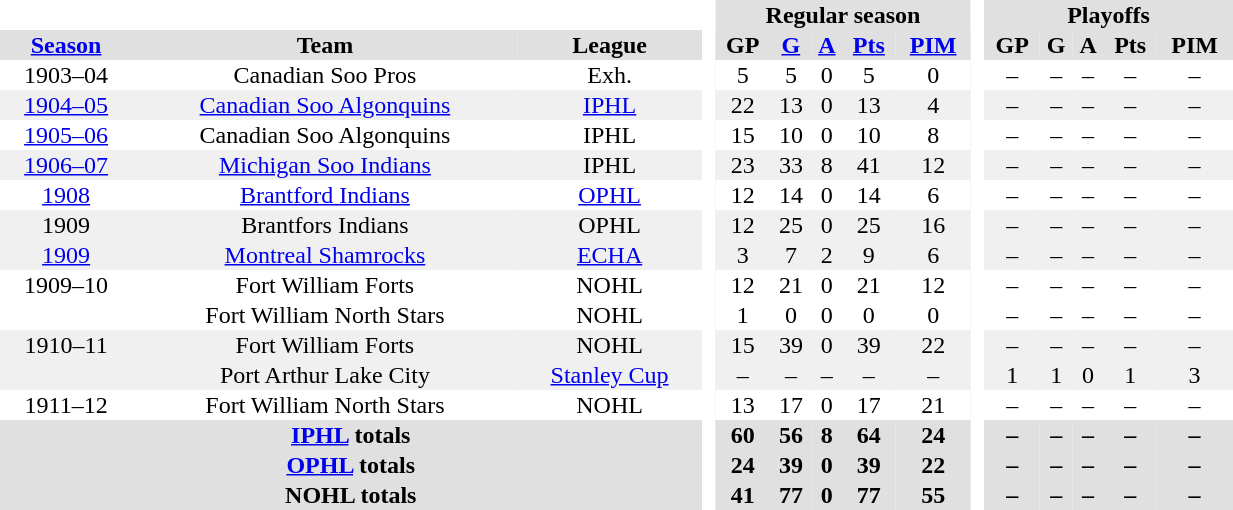<table BORDER="0" CELLPADDING="1" CELLSPACING="0" width="65%" style="text-align:center">
<tr bgcolor="#e0e0e0">
<th colspan="3" bgcolor="#ffffff"> </th>
<th rowspan="99" bgcolor="#ffffff"> </th>
<th colspan="5">Regular season</th>
<th rowspan="99" bgcolor="#ffffff"> </th>
<th colspan="5">Playoffs</th>
</tr>
<tr bgcolor="#e0e0e0">
<th><a href='#'>Season</a></th>
<th>Team</th>
<th>League</th>
<th>GP</th>
<th><a href='#'>G</a></th>
<th><a href='#'>A</a></th>
<th><a href='#'>Pts</a></th>
<th><a href='#'>PIM</a></th>
<th>GP</th>
<th>G</th>
<th>A</th>
<th>Pts</th>
<th>PIM</th>
</tr>
<tr ALIGN="center">
<td>1903–04</td>
<td>Canadian Soo Pros</td>
<td>Exh.</td>
<td>5</td>
<td>5</td>
<td>0</td>
<td>5</td>
<td>0</td>
<td>–</td>
<td>–</td>
<td>–</td>
<td>–</td>
<td>–</td>
</tr>
<tr ALIGN="center" bgcolor="#f0f0f0">
<td><a href='#'>1904–05</a></td>
<td><a href='#'>Canadian Soo Algonquins</a></td>
<td><a href='#'>IPHL</a></td>
<td>22</td>
<td>13</td>
<td>0</td>
<td>13</td>
<td>4</td>
<td>–</td>
<td>–</td>
<td>–</td>
<td>–</td>
<td>–</td>
</tr>
<tr ALIGN="center">
<td><a href='#'>1905–06</a></td>
<td>Canadian Soo Algonquins</td>
<td>IPHL</td>
<td>15</td>
<td>10</td>
<td>0</td>
<td>10</td>
<td>8</td>
<td>–</td>
<td>–</td>
<td>–</td>
<td>–</td>
<td>–</td>
</tr>
<tr ALIGN="center" bgcolor="#f0f0f0">
<td><a href='#'>1906–07</a></td>
<td><a href='#'>Michigan Soo Indians</a></td>
<td>IPHL</td>
<td>23</td>
<td>33</td>
<td>8</td>
<td>41</td>
<td>12</td>
<td>–</td>
<td>–</td>
<td>–</td>
<td>–</td>
<td>–</td>
</tr>
<tr ALIGN="center">
<td><a href='#'>1908</a></td>
<td><a href='#'>Brantford Indians</a></td>
<td><a href='#'>OPHL</a></td>
<td>12</td>
<td>14</td>
<td>0</td>
<td>14</td>
<td>6</td>
<td>–</td>
<td>–</td>
<td>–</td>
<td>–</td>
<td>–</td>
</tr>
<tr ALIGN="center" bgcolor="#f0f0f0">
<td>1909</td>
<td>Brantfors Indians</td>
<td>OPHL</td>
<td>12</td>
<td>25</td>
<td>0</td>
<td>25</td>
<td>16</td>
<td>–</td>
<td>–</td>
<td>–</td>
<td>–</td>
<td>–</td>
</tr>
<tr ALIGN="center" bgcolor="#f0f0f0">
<td><a href='#'>1909</a></td>
<td><a href='#'>Montreal Shamrocks</a></td>
<td><a href='#'>ECHA</a></td>
<td>3</td>
<td>7</td>
<td>2</td>
<td>9</td>
<td>6</td>
<td>–</td>
<td>–</td>
<td>–</td>
<td>–</td>
<td>–</td>
</tr>
<tr ALIGN="center">
<td>1909–10</td>
<td>Fort William Forts</td>
<td>NOHL</td>
<td>12</td>
<td>21</td>
<td>0</td>
<td>21</td>
<td>12</td>
<td>–</td>
<td>–</td>
<td>–</td>
<td>–</td>
<td>–</td>
</tr>
<tr ALIGN="center">
<td></td>
<td>Fort William North Stars</td>
<td>NOHL</td>
<td>1</td>
<td>0</td>
<td>0</td>
<td>0</td>
<td>0</td>
<td>–</td>
<td>–</td>
<td>–</td>
<td>–</td>
<td>–</td>
</tr>
<tr ALIGN="center" bgcolor="#f0f0f0">
<td>1910–11</td>
<td>Fort William Forts</td>
<td>NOHL</td>
<td>15</td>
<td>39</td>
<td>0</td>
<td>39</td>
<td>22</td>
<td>–</td>
<td>–</td>
<td>–</td>
<td>–</td>
<td>–</td>
</tr>
<tr ALIGN="center" bgcolor="#f0f0f0">
<td></td>
<td>Port Arthur Lake City</td>
<td><a href='#'>Stanley Cup</a></td>
<td>–</td>
<td>–</td>
<td>–</td>
<td>–</td>
<td>–</td>
<td>1</td>
<td>1</td>
<td>0</td>
<td>1</td>
<td>3</td>
</tr>
<tr ALIGN="center">
<td>1911–12</td>
<td>Fort William North Stars</td>
<td>NOHL</td>
<td>13</td>
<td>17</td>
<td>0</td>
<td>17</td>
<td>21</td>
<td>–</td>
<td>–</td>
<td>–</td>
<td>–</td>
<td>–</td>
</tr>
<tr ALIGN="center" bgcolor="#e0e0e0">
<th colspan="3" align="center"><a href='#'>IPHL</a> totals</th>
<th>60</th>
<th>56</th>
<th>8</th>
<th>64</th>
<th>24</th>
<th>–</th>
<th>–</th>
<th>–</th>
<th>–</th>
<th>–</th>
</tr>
<tr ALIGN="center" bgcolor="#e0e0e0">
<th colspan="3" align="center"><a href='#'>OPHL</a> totals</th>
<th>24</th>
<th>39</th>
<th>0</th>
<th>39</th>
<th>22</th>
<th>–</th>
<th>–</th>
<th>–</th>
<th>–</th>
<th>–</th>
</tr>
<tr ALIGN="center" bgcolor="#e0e0e0">
<th colspan="3" align="center">NOHL totals</th>
<th>41</th>
<th>77</th>
<th>0</th>
<th>77</th>
<th>55</th>
<th>–</th>
<th>–</th>
<th>–</th>
<th>–</th>
<th>–</th>
</tr>
</table>
